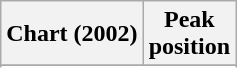<table class="wikitable sortable plainrowheaders" style="text-align:center">
<tr>
<th scope="col">Chart (2002)</th>
<th scope="col">Peak<br>position</th>
</tr>
<tr>
</tr>
<tr>
</tr>
</table>
